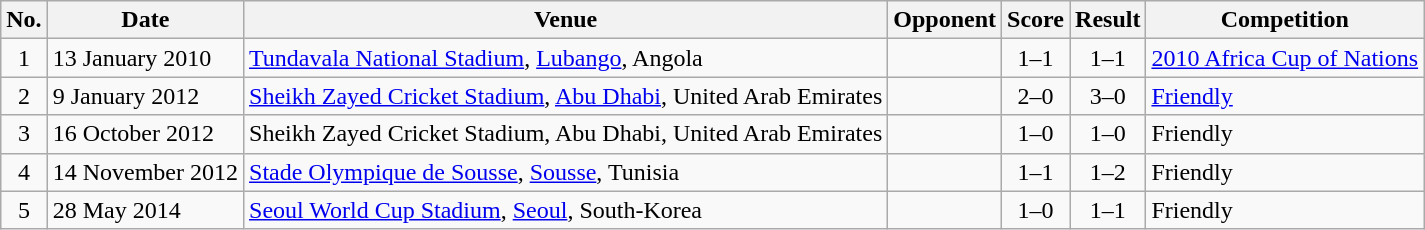<table class="wikitable sortable">
<tr>
<th scope="col">No.</th>
<th scope="col">Date</th>
<th scope="col">Venue</th>
<th scope="col">Opponent</th>
<th scope="col">Score</th>
<th scope="col">Result</th>
<th scope="col">Competition</th>
</tr>
<tr>
<td align="center">1</td>
<td>13 January 2010</td>
<td><a href='#'>Tundavala National Stadium</a>, <a href='#'>Lubango</a>, Angola</td>
<td></td>
<td align="center">1–1</td>
<td align="center">1–1</td>
<td><a href='#'>2010 Africa Cup of Nations</a></td>
</tr>
<tr>
<td align="center">2</td>
<td>9 January 2012</td>
<td><a href='#'>Sheikh Zayed Cricket Stadium</a>, <a href='#'>Abu Dhabi</a>, United Arab Emirates</td>
<td></td>
<td align="center">2–0</td>
<td align="center">3–0</td>
<td><a href='#'>Friendly</a></td>
</tr>
<tr>
<td align="center">3</td>
<td>16 October 2012</td>
<td>Sheikh Zayed Cricket Stadium, Abu Dhabi, United Arab Emirates</td>
<td></td>
<td align="center">1–0</td>
<td align="center">1–0</td>
<td>Friendly</td>
</tr>
<tr>
<td align="center">4</td>
<td>14 November 2012</td>
<td><a href='#'>Stade Olympique de Sousse</a>, <a href='#'>Sousse</a>, Tunisia</td>
<td></td>
<td align="center">1–1</td>
<td align="center">1–2</td>
<td>Friendly</td>
</tr>
<tr>
<td align="center">5</td>
<td>28 May 2014</td>
<td><a href='#'>Seoul World Cup Stadium</a>, <a href='#'>Seoul</a>, South-Korea</td>
<td></td>
<td align="center">1–0</td>
<td align="center">1–1</td>
<td>Friendly</td>
</tr>
</table>
